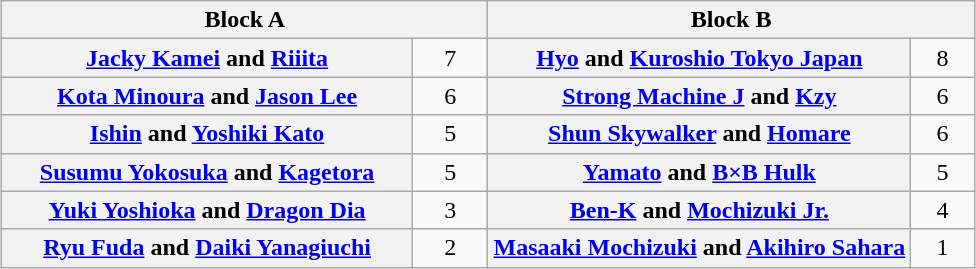<table class="wikitable" style="margin: 1em auto 1em auto;text-align:center">
<tr>
<th colspan="2" style="width:50%">Block A</th>
<th colspan="2" style="width:50%">Block B</th>
</tr>
<tr>
<th><a href='#'>Jacky Kamei</a> and <a href='#'>Riiita</a></th>
<td style="width:35px">7</td>
<th><a href='#'>Hyo</a> and <a href='#'>Kuroshio Tokyo Japan</a></th>
<td style="width:35px">8</td>
</tr>
<tr>
<th><a href='#'>Kota Minoura</a> and <a href='#'>Jason Lee</a></th>
<td>6</td>
<th><a href='#'>Strong Machine J</a> and <a href='#'>Kzy</a></th>
<td>6</td>
</tr>
<tr>
<th><a href='#'>Ishin</a> and <a href='#'>Yoshiki Kato</a></th>
<td>5</td>
<th><a href='#'>Shun Skywalker</a> and <a href='#'>Homare</a></th>
<td>6</td>
</tr>
<tr>
<th><a href='#'>Susumu Yokosuka</a> and <a href='#'>Kagetora</a></th>
<td>5</td>
<th><a href='#'>Yamato</a> and <a href='#'>B×B Hulk</a></th>
<td>5</td>
</tr>
<tr>
<th><a href='#'>Yuki Yoshioka</a> and <a href='#'>Dragon Dia</a></th>
<td>3</td>
<th><a href='#'>Ben-K</a> and <a href='#'>Mochizuki Jr.</a></th>
<td>4</td>
</tr>
<tr>
<th><a href='#'>Ryu Fuda</a> and <a href='#'>Daiki Yanagiuchi</a></th>
<td>2</td>
<th><a href='#'>Masaaki Mochizuki</a> and <a href='#'>Akihiro Sahara</a></th>
<td>1</td>
</tr>
</table>
